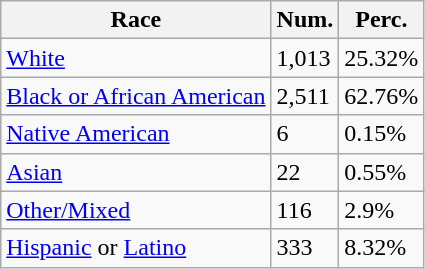<table class="wikitable">
<tr>
<th>Race</th>
<th>Num.</th>
<th>Perc.</th>
</tr>
<tr>
<td><a href='#'>White</a></td>
<td>1,013</td>
<td>25.32%</td>
</tr>
<tr>
<td><a href='#'>Black or African American</a></td>
<td>2,511</td>
<td>62.76%</td>
</tr>
<tr>
<td><a href='#'>Native American</a></td>
<td>6</td>
<td>0.15%</td>
</tr>
<tr>
<td><a href='#'>Asian</a></td>
<td>22</td>
<td>0.55%</td>
</tr>
<tr>
<td><a href='#'>Other/Mixed</a></td>
<td>116</td>
<td>2.9%</td>
</tr>
<tr>
<td><a href='#'>Hispanic</a> or <a href='#'>Latino</a></td>
<td>333</td>
<td>8.32%</td>
</tr>
</table>
